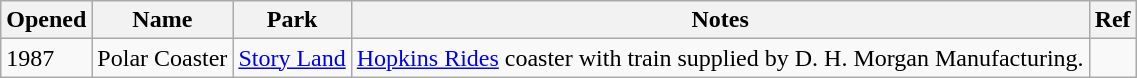<table class= "wikitable sortable">
<tr>
<th>Opened</th>
<th>Name</th>
<th>Park</th>
<th class="unsortable">Notes</th>
<th class="unsortable">Ref</th>
</tr>
<tr>
<td>1987</td>
<td>Polar Coaster</td>
<td><a href='#'>Story Land</a></td>
<td><a href='#'>Hopkins Rides</a> coaster with train supplied by D. H. Morgan Manufacturing.</td>
<td></td>
</tr>
</table>
